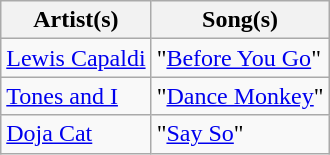<table class="wikitable plainrowheaders">
<tr>
<th scope="col">Artist(s)</th>
<th scope="col">Song(s)</th>
</tr>
<tr>
<td scope="row"><a href='#'>Lewis Capaldi</a></td>
<td>"<a href='#'>Before You Go</a>"</td>
</tr>
<tr>
<td scope="row"><a href='#'>Tones and I</a></td>
<td>"<a href='#'>Dance Monkey</a>"</td>
</tr>
<tr>
<td scope="row"><a href='#'>Doja Cat</a></td>
<td>"<a href='#'>Say So</a>"</td>
</tr>
</table>
